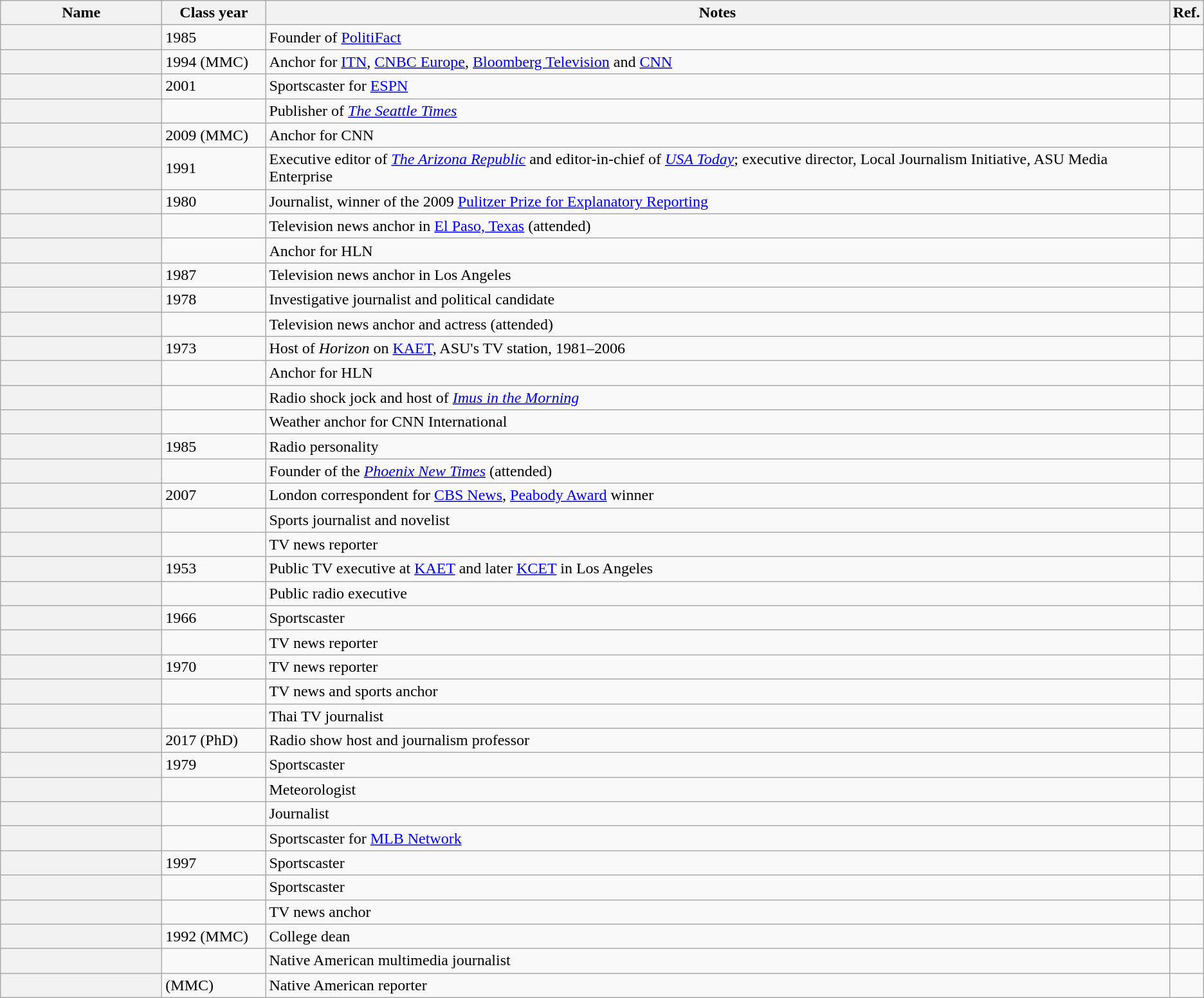<table class="wikitable sortable">
<tr>
<th scope = "col" width="160">Name</th>
<th scope = "col" width="100">Class year</th>
<th scope = "col" width="*" class="unsortable">Notes</th>
<th scope = "col" width="*" class="unsortable">Ref.</th>
</tr>
<tr>
<th scope = "row"></th>
<td>1985</td>
<td>Founder of <a href='#'>PolitiFact</a></td>
<td></td>
</tr>
<tr>
<th scope = "row"></th>
<td>1994 (MMC)</td>
<td>Anchor for <a href='#'>ITN</a>, <a href='#'>CNBC Europe</a>, <a href='#'>Bloomberg Television</a> and <a href='#'>CNN</a></td>
<td></td>
</tr>
<tr>
<th scope = "row"></th>
<td>2001</td>
<td>Sportscaster for <a href='#'>ESPN</a></td>
<td></td>
</tr>
<tr>
<th scope = "row"></th>
<td></td>
<td>Publisher of <em><a href='#'>The Seattle Times</a></em></td>
<td></td>
</tr>
<tr>
<th scope = "row"></th>
<td>2009 (MMC)</td>
<td>Anchor for CNN</td>
<td></td>
</tr>
<tr>
<th scope = "row"></th>
<td>1991</td>
<td>Executive editor of <em><a href='#'>The Arizona Republic</a></em> and editor-in-chief of <em><a href='#'>USA Today</a></em>; executive director, Local Journalism Initiative, ASU Media Enterprise</td>
<td></td>
</tr>
<tr>
<th scope = "row"></th>
<td>1980</td>
<td>Journalist, winner of the 2009 <a href='#'>Pulitzer Prize for Explanatory Reporting</a></td>
<td></td>
</tr>
<tr>
<th scope = "row"></th>
<td></td>
<td>Television news anchor in <a href='#'>El Paso, Texas</a> (attended)</td>
<td></td>
</tr>
<tr>
<th scope = "row"></th>
<td></td>
<td>Anchor for HLN</td>
<td></td>
</tr>
<tr>
<th scope = "row"></th>
<td>1987</td>
<td>Television news anchor in Los Angeles</td>
<td></td>
</tr>
<tr>
<th scope = "row"></th>
<td>1978</td>
<td>Investigative journalist and political candidate</td>
<td></td>
</tr>
<tr>
<th scope = "row"></th>
<td></td>
<td>Television news anchor and actress (attended)</td>
<td></td>
</tr>
<tr>
<th scope = "row"></th>
<td>1973 </td>
<td>Host of <em>Horizon</em> on <a href='#'>KAET</a>, ASU's TV station, 1981–2006</td>
<td></td>
</tr>
<tr>
<th scope = "row"></th>
<td></td>
<td>Anchor for HLN</td>
<td></td>
</tr>
<tr>
<th scope = "row"></th>
<td></td>
<td>Radio shock jock and host of <em><a href='#'>Imus in the Morning</a></em></td>
<td></td>
</tr>
<tr>
<th scope = "row"></th>
<td></td>
<td>Weather anchor for CNN International</td>
<td></td>
</tr>
<tr>
<th scope = "row"></th>
<td>1985</td>
<td>Radio personality</td>
<td></td>
</tr>
<tr>
<th scope = "row"></th>
<td></td>
<td>Founder of the <em><a href='#'>Phoenix New Times</a></em> (attended)</td>
<td></td>
</tr>
<tr>
<th scope = "row"></th>
<td>2007</td>
<td>London correspondent for <a href='#'>CBS News</a>, <a href='#'>Peabody Award</a> winner</td>
<td></td>
</tr>
<tr>
<th scope = "row"></th>
<td></td>
<td>Sports journalist and novelist</td>
<td></td>
</tr>
<tr>
<th scope = "row"></th>
<td></td>
<td>TV news reporter</td>
<td></td>
</tr>
<tr>
<th scope = "row"></th>
<td>1953</td>
<td>Public TV executive at <a href='#'>KAET</a> and later <a href='#'>KCET</a> in Los Angeles</td>
<td></td>
</tr>
<tr>
<th scope = "row"></th>
<td></td>
<td>Public radio executive</td>
<td></td>
</tr>
<tr>
<th scope = "row"></th>
<td>1966</td>
<td>Sportscaster</td>
<td></td>
</tr>
<tr>
<th scope = "row"></th>
<td></td>
<td>TV news reporter</td>
<td></td>
</tr>
<tr>
<th scope = "row"></th>
<td>1970</td>
<td>TV news reporter</td>
<td></td>
</tr>
<tr>
<th scope = "row"></th>
<td></td>
<td>TV news and sports anchor</td>
<td></td>
</tr>
<tr>
<th scope = "row"></th>
<td></td>
<td>Thai TV journalist</td>
<td></td>
</tr>
<tr>
<th scope = "row"></th>
<td>2017 (PhD)</td>
<td>Radio show host and journalism professor</td>
<td></td>
</tr>
<tr>
<th scope = "row"></th>
<td>1979</td>
<td>Sportscaster</td>
<td></td>
</tr>
<tr>
<th scope = "row"></th>
<td></td>
<td>Meteorologist</td>
<td></td>
</tr>
<tr>
<th scope = "row"></th>
<td></td>
<td>Journalist</td>
<td></td>
</tr>
<tr>
<th scope = "row"></th>
<td></td>
<td>Sportscaster for <a href='#'>MLB Network</a></td>
<td></td>
</tr>
<tr>
<th scope = "row"></th>
<td>1997</td>
<td>Sportscaster</td>
<td></td>
</tr>
<tr>
<th scope = "row"></th>
<td></td>
<td>Sportscaster</td>
<td></td>
</tr>
<tr>
<th scope = "row"></th>
<td></td>
<td>TV news anchor</td>
<td></td>
</tr>
<tr>
<th scope = "row"></th>
<td>1992 (MMC) </td>
<td>College dean</td>
<td></td>
</tr>
<tr>
<th scope = "row"></th>
<td></td>
<td>Native American multimedia journalist</td>
<td></td>
</tr>
<tr>
<th scope = "row"></th>
<td>(MMC)</td>
<td>Native American reporter</td>
<td></td>
</tr>
</table>
